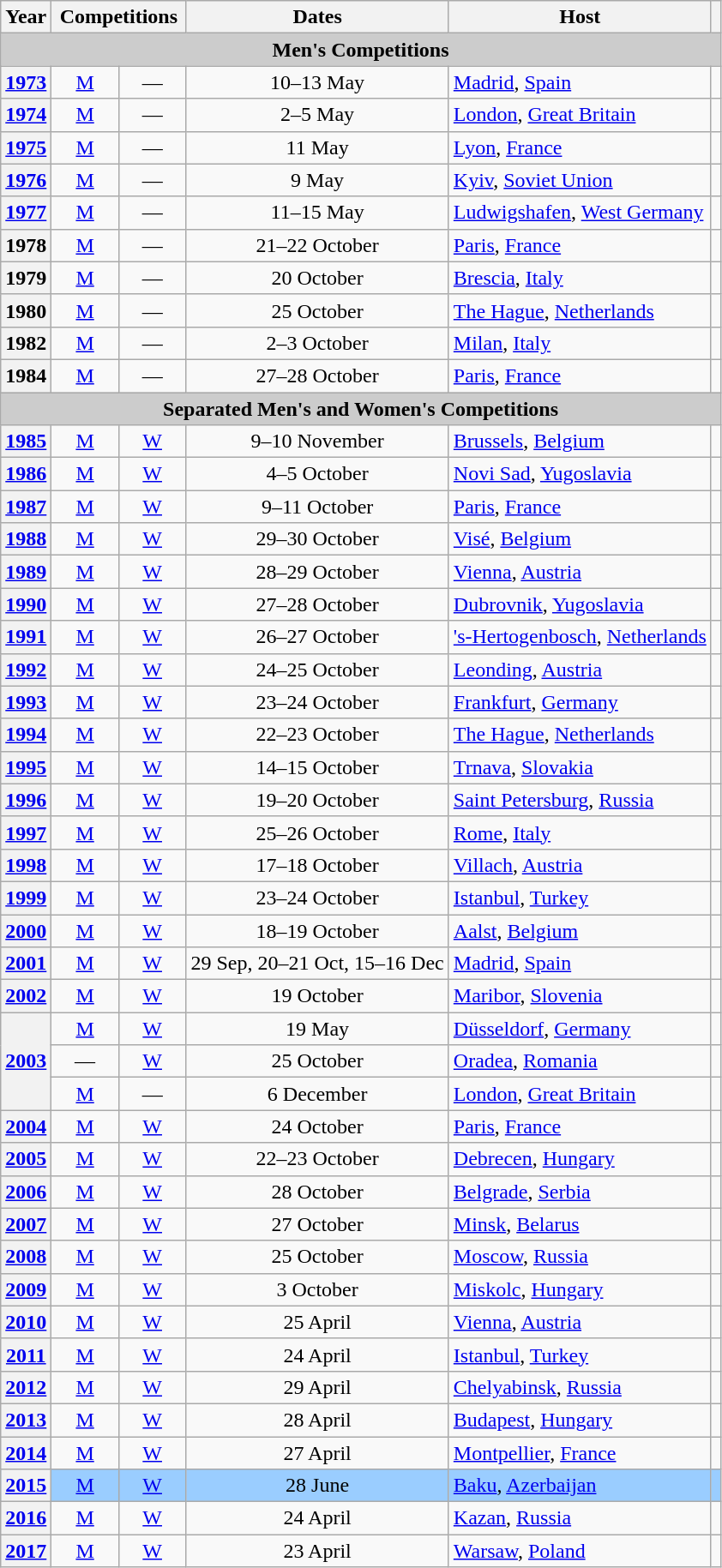<table class="wikitable" style="text-align:center;">
<tr>
<th>Year</th>
<th width=90 colspan=2>Competitions</th>
<th>Dates</th>
<th>Host</th>
<th></th>
</tr>
<tr>
<td colspan=6 bgcolor="#cccccc"><strong>Men's Competitions</strong></td>
</tr>
<tr>
<th><a href='#'>1973</a></th>
<td width=45><a href='#'>M</a></td>
<td width=45>—</td>
<td>10–13 May</td>
<td align=left> <a href='#'>Madrid</a>, <a href='#'>Spain</a></td>
<td></td>
</tr>
<tr>
<th><a href='#'>1974</a></th>
<td width=45><a href='#'>M</a></td>
<td width=45>—</td>
<td>2–5 May</td>
<td align=left> <a href='#'>London</a>, <a href='#'>Great Britain</a></td>
<td></td>
</tr>
<tr>
<th><a href='#'>1975</a></th>
<td width=45><a href='#'>M</a></td>
<td width=45>—</td>
<td>11 May</td>
<td align=left> <a href='#'>Lyon</a>, <a href='#'>France</a></td>
<td></td>
</tr>
<tr>
<th><a href='#'>1976</a></th>
<td width=45><a href='#'>M</a></td>
<td width=45>—</td>
<td>9 May</td>
<td align=left> <a href='#'>Kyiv</a>, <a href='#'>Soviet Union</a></td>
<td></td>
</tr>
<tr>
<th><a href='#'>1977</a></th>
<td width=45><a href='#'>M</a></td>
<td width=45>—</td>
<td>11–15 May</td>
<td align=left> <a href='#'>Ludwigshafen</a>, <a href='#'>West Germany</a></td>
<td></td>
</tr>
<tr>
<th>1978</th>
<td width=45><a href='#'>M</a></td>
<td width=45>—</td>
<td>21–22 October</td>
<td align=left> <a href='#'>Paris</a>, <a href='#'>France</a></td>
<td></td>
</tr>
<tr>
<th>1979</th>
<td><a href='#'>M</a></td>
<td>—</td>
<td>20 October</td>
<td align=left> <a href='#'>Brescia</a>, <a href='#'>Italy</a></td>
<td></td>
</tr>
<tr>
<th>1980</th>
<td><a href='#'>M</a></td>
<td>—</td>
<td>25 October</td>
<td align=left> <a href='#'>The Hague</a>, <a href='#'>Netherlands</a></td>
<td></td>
</tr>
<tr>
<th>1982</th>
<td><a href='#'>M</a></td>
<td>—</td>
<td>2–3 October</td>
<td align=left> <a href='#'>Milan</a>, <a href='#'>Italy</a></td>
<td></td>
</tr>
<tr>
<th>1984</th>
<td><a href='#'>M</a></td>
<td>—</td>
<td>27–28 October</td>
<td align=left> <a href='#'>Paris</a>, <a href='#'>France</a></td>
<td></td>
</tr>
<tr>
<td colspan=6 bgcolor="#cccccc"><strong>Separated Men's and Women's Competitions</strong></td>
</tr>
<tr>
<th><a href='#'>1985</a></th>
<td><a href='#'>M</a></td>
<td><a href='#'>W</a></td>
<td>9–10 November</td>
<td align=left> <a href='#'>Brussels</a>, <a href='#'>Belgium</a></td>
<td></td>
</tr>
<tr>
<th><a href='#'>1986</a></th>
<td><a href='#'>M</a></td>
<td><a href='#'>W</a></td>
<td>4–5 October</td>
<td align=left> <a href='#'>Novi Sad</a>, <a href='#'>Yugoslavia</a></td>
<td></td>
</tr>
<tr>
<th><a href='#'>1987</a></th>
<td><a href='#'>M</a></td>
<td><a href='#'>W</a></td>
<td>9–11 October</td>
<td align=left> <a href='#'>Paris</a>, <a href='#'>France</a></td>
<td></td>
</tr>
<tr>
<th><a href='#'>1988</a></th>
<td><a href='#'>M</a></td>
<td><a href='#'>W</a></td>
<td>29–30 October</td>
<td align=left> <a href='#'>Visé</a>, <a href='#'>Belgium</a></td>
<td></td>
</tr>
<tr>
<th><a href='#'>1989</a></th>
<td><a href='#'>M</a></td>
<td><a href='#'>W</a></td>
<td>28–29 October</td>
<td align=left> <a href='#'>Vienna</a>, <a href='#'>Austria</a></td>
<td></td>
</tr>
<tr>
<th><a href='#'>1990</a></th>
<td><a href='#'>M</a></td>
<td><a href='#'>W</a></td>
<td>27–28 October</td>
<td align=left> <a href='#'>Dubrovnik</a>, <a href='#'>Yugoslavia</a></td>
<td></td>
</tr>
<tr>
<th><a href='#'>1991</a></th>
<td><a href='#'>M</a></td>
<td><a href='#'>W</a></td>
<td>26–27 October</td>
<td align=left> <a href='#'>'s-Hertogenbosch</a>, <a href='#'>Netherlands</a></td>
<td></td>
</tr>
<tr>
<th><a href='#'>1992</a></th>
<td><a href='#'>M</a></td>
<td><a href='#'>W</a></td>
<td>24–25 October</td>
<td align=left> <a href='#'>Leonding</a>, <a href='#'>Austria</a></td>
<td></td>
</tr>
<tr>
<th><a href='#'>1993</a></th>
<td><a href='#'>M</a></td>
<td><a href='#'>W</a></td>
<td>23–24 October</td>
<td align=left> <a href='#'>Frankfurt</a>, <a href='#'>Germany</a></td>
<td></td>
</tr>
<tr>
<th><a href='#'>1994</a></th>
<td><a href='#'>M</a></td>
<td><a href='#'>W</a></td>
<td>22–23 October</td>
<td align=left> <a href='#'>The Hague</a>, <a href='#'>Netherlands</a></td>
<td></td>
</tr>
<tr>
<th><a href='#'>1995</a></th>
<td><a href='#'>M</a></td>
<td><a href='#'>W</a></td>
<td>14–15 October</td>
<td align=left> <a href='#'>Trnava</a>, <a href='#'>Slovakia</a></td>
<td></td>
</tr>
<tr>
<th><a href='#'>1996</a></th>
<td><a href='#'>M</a></td>
<td><a href='#'>W</a></td>
<td>19–20 October</td>
<td align=left> <a href='#'>Saint Petersburg</a>, <a href='#'>Russia</a></td>
<td></td>
</tr>
<tr>
<th><a href='#'>1997</a></th>
<td><a href='#'>M</a></td>
<td><a href='#'>W</a></td>
<td>25–26 October</td>
<td align=left> <a href='#'>Rome</a>, <a href='#'>Italy</a></td>
<td></td>
</tr>
<tr>
<th><a href='#'>1998</a></th>
<td><a href='#'>M</a></td>
<td><a href='#'>W</a></td>
<td>17–18 October</td>
<td align=left> <a href='#'>Villach</a>, <a href='#'>Austria</a></td>
<td></td>
</tr>
<tr>
<th><a href='#'>1999</a></th>
<td><a href='#'>M</a></td>
<td><a href='#'>W</a></td>
<td>23–24 October</td>
<td align=left> <a href='#'>Istanbul</a>, <a href='#'>Turkey</a></td>
<td></td>
</tr>
<tr>
<th><a href='#'>2000</a></th>
<td><a href='#'>M</a></td>
<td><a href='#'>W</a></td>
<td>18–19 October</td>
<td align=left> <a href='#'>Aalst</a>, <a href='#'>Belgium</a></td>
<td></td>
</tr>
<tr>
<th><a href='#'>2001</a></th>
<td><a href='#'>M</a></td>
<td><a href='#'>W</a></td>
<td>29 Sep, 20–21 Oct, 15–16 Dec</td>
<td align=left> <a href='#'>Madrid</a>, <a href='#'>Spain</a></td>
<td></td>
</tr>
<tr>
<th><a href='#'>2002</a></th>
<td><a href='#'>M</a></td>
<td><a href='#'>W</a></td>
<td>19 October</td>
<td align=left> <a href='#'>Maribor</a>, <a href='#'>Slovenia</a></td>
<td></td>
</tr>
<tr>
<th rowspan=3><a href='#'>2003</a></th>
<td><a href='#'>M</a></td>
<td><a href='#'>W</a></td>
<td>19 May</td>
<td align=left> <a href='#'>Düsseldorf</a>, <a href='#'>Germany</a></td>
<td></td>
</tr>
<tr>
<td>—</td>
<td><a href='#'>W</a></td>
<td>25 October</td>
<td align=left> <a href='#'>Oradea</a>, <a href='#'>Romania</a></td>
<td></td>
</tr>
<tr>
<td><a href='#'>M</a></td>
<td>—</td>
<td>6 December</td>
<td align=left> <a href='#'>London</a>, <a href='#'>Great Britain</a></td>
<td></td>
</tr>
<tr>
<th><a href='#'>2004</a></th>
<td><a href='#'>M</a></td>
<td><a href='#'>W</a></td>
<td>24 October</td>
<td align=left> <a href='#'>Paris</a>, <a href='#'>France</a></td>
<td></td>
</tr>
<tr>
<th><a href='#'>2005</a></th>
<td><a href='#'>M</a></td>
<td><a href='#'>W</a></td>
<td>22–23 October</td>
<td align=left> <a href='#'>Debrecen</a>, <a href='#'>Hungary</a></td>
<td></td>
</tr>
<tr>
<th><a href='#'>2006</a></th>
<td><a href='#'>M</a></td>
<td><a href='#'>W</a></td>
<td>28 October</td>
<td align=left> <a href='#'>Belgrade</a>, <a href='#'>Serbia</a></td>
<td></td>
</tr>
<tr>
<th><a href='#'>2007</a></th>
<td><a href='#'>M</a></td>
<td><a href='#'>W</a></td>
<td>27 October</td>
<td align=left> <a href='#'>Minsk</a>, <a href='#'>Belarus</a></td>
<td></td>
</tr>
<tr>
<th><a href='#'>2008</a></th>
<td><a href='#'>M</a></td>
<td><a href='#'>W</a></td>
<td>25 October</td>
<td align=left> <a href='#'>Moscow</a>, <a href='#'>Russia</a></td>
<td></td>
</tr>
<tr>
<th><a href='#'>2009</a></th>
<td><a href='#'>M</a></td>
<td><a href='#'>W</a></td>
<td>3 October</td>
<td align=left> <a href='#'>Miskolc</a>, <a href='#'>Hungary</a></td>
<td></td>
</tr>
<tr>
<th><a href='#'>2010</a></th>
<td><a href='#'>M</a></td>
<td><a href='#'>W</a></td>
<td>25 April</td>
<td align=left> <a href='#'>Vienna</a>, <a href='#'>Austria</a></td>
<td></td>
</tr>
<tr>
<th><a href='#'>2011</a></th>
<td><a href='#'>M</a></td>
<td><a href='#'>W</a></td>
<td>24 April</td>
<td align=left> <a href='#'>Istanbul</a>, <a href='#'>Turkey</a></td>
<td></td>
</tr>
<tr>
<th><a href='#'>2012</a></th>
<td><a href='#'>M</a></td>
<td><a href='#'>W</a></td>
<td>29 April</td>
<td align=left> <a href='#'>Chelyabinsk</a>, <a href='#'>Russia</a></td>
<td></td>
</tr>
<tr>
<th><a href='#'>2013</a></th>
<td><a href='#'>M</a></td>
<td><a href='#'>W</a></td>
<td>28 April</td>
<td align=left> <a href='#'>Budapest</a>, <a href='#'>Hungary</a></td>
<td></td>
</tr>
<tr>
<th><a href='#'>2014</a></th>
<td><a href='#'>M</a></td>
<td><a href='#'>W</a></td>
<td>27 April</td>
<td align=left> <a href='#'>Montpellier</a>, <a href='#'>France</a></td>
<td></td>
</tr>
<tr bgcolor=9acdff>
<th><a href='#'>2015</a></th>
<td><a href='#'>M</a></td>
<td><a href='#'>W</a></td>
<td>28 June</td>
<td align=left> <a href='#'>Baku</a>, <a href='#'>Azerbaijan</a></td>
<td></td>
</tr>
<tr>
<th><a href='#'>2016</a></th>
<td><a href='#'>M</a></td>
<td><a href='#'>W</a></td>
<td>24 April</td>
<td align=left> <a href='#'>Kazan</a>, <a href='#'>Russia</a></td>
<td></td>
</tr>
<tr>
<th><a href='#'>2017</a></th>
<td><a href='#'>M</a></td>
<td><a href='#'>W</a></td>
<td>23 April</td>
<td align=left> <a href='#'>Warsaw</a>, <a href='#'>Poland</a></td>
<td></td>
</tr>
</table>
